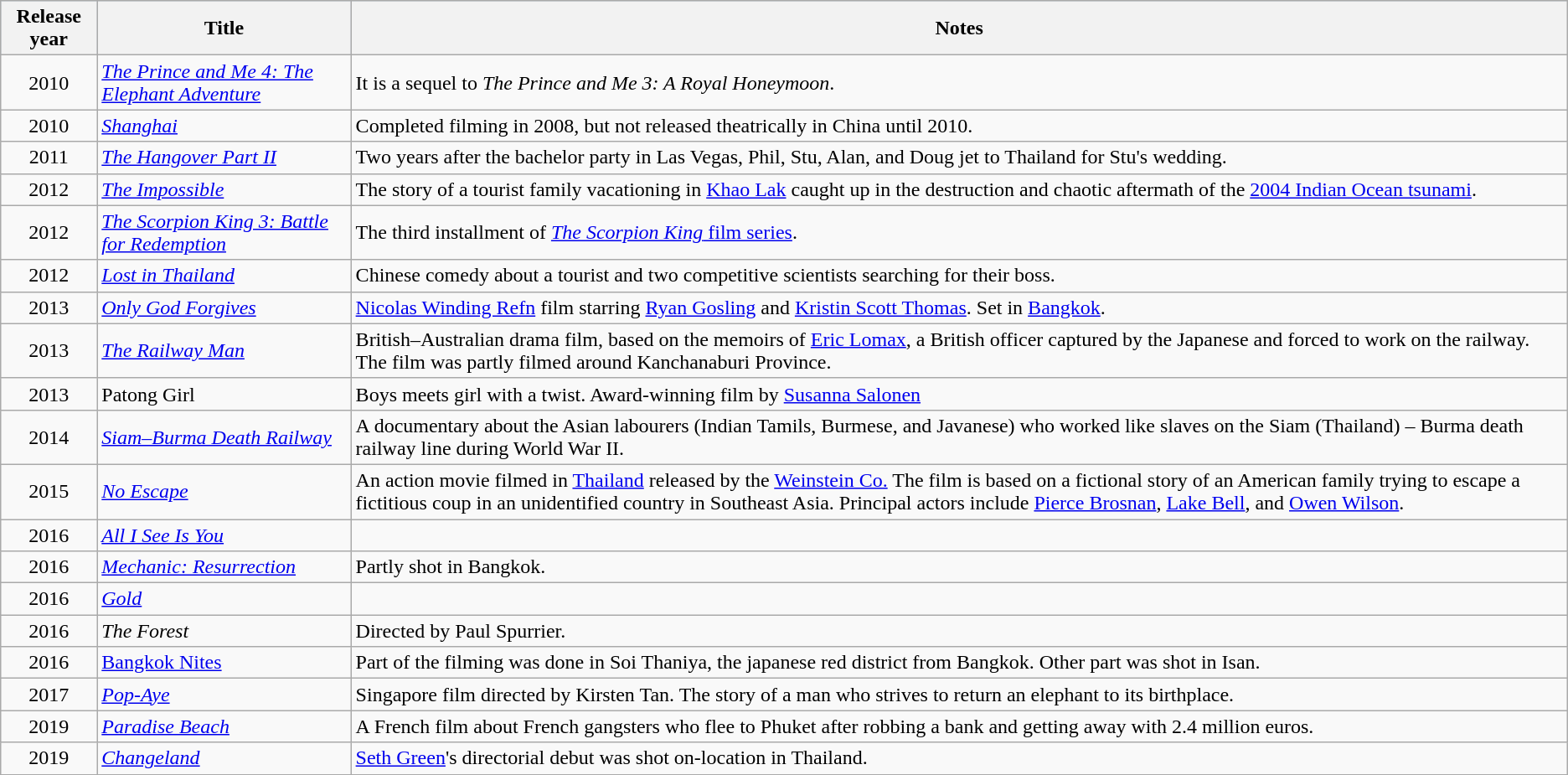<table class="wikitable">
<tr style="background:#b0c4de; text-align:center;">
<th>Release year</th>
<th>Title</th>
<th>Notes</th>
</tr>
<tr>
<td style="text-align:center;">2010</td>
<td><em><a href='#'>The Prince and Me 4: The Elephant Adventure</a></em></td>
<td>It is a sequel to <em>The Prince and Me 3: A Royal Honeymoon</em>.</td>
</tr>
<tr>
<td style="text-align:center;">2010</td>
<td><em><a href='#'>Shanghai</a></em></td>
<td>Completed filming in 2008, but not released theatrically in China until 2010.</td>
</tr>
<tr>
<td style="text-align:center;">2011</td>
<td><em><a href='#'>The Hangover Part II</a></em></td>
<td>Two years after the bachelor party in Las Vegas, Phil, Stu, Alan, and Doug jet to Thailand for Stu's wedding.</td>
</tr>
<tr>
<td style="text-align:center;">2012</td>
<td><em><a href='#'>The Impossible</a></em></td>
<td>The story of a tourist family vacationing in <a href='#'>Khao Lak</a> caught up in the destruction and chaotic aftermath of the <a href='#'>2004 Indian Ocean tsunami</a>.</td>
</tr>
<tr>
<td style="text-align:center;">2012</td>
<td><em><a href='#'>The Scorpion King 3: Battle for Redemption</a></em></td>
<td>The third installment of <a href='#'><em>The Scorpion King</em> film series</a>.</td>
</tr>
<tr>
<td style="text-align:center;">2012</td>
<td><em><a href='#'>Lost in Thailand</a></em></td>
<td>Chinese comedy about a tourist and two competitive scientists searching for their boss.</td>
</tr>
<tr>
<td style="text-align:center;">2013</td>
<td><em><a href='#'>Only God Forgives</a></em></td>
<td><a href='#'>Nicolas Winding Refn</a> film starring <a href='#'>Ryan Gosling</a> and <a href='#'>Kristin Scott Thomas</a>. Set in <a href='#'>Bangkok</a>.</td>
</tr>
<tr>
<td style="text-align:center;">2013</td>
<td><em><a href='#'>The Railway Man</a></em></td>
<td>British–Australian drama film, based on the memoirs of <a href='#'>Eric Lomax</a>, a British officer captured by the Japanese and forced to work on the railway. The film was partly filmed around Kanchanaburi Province.</td>
</tr>
<tr>
<td style="text-align:center;">2013</td>
<td>Patong Girl</td>
<td>Boys meets girl with a twist. Award-winning film by <a href='#'>Susanna Salonen</a></td>
</tr>
<tr>
<td style="text-align:center;">2014</td>
<td><em><a href='#'>Siam–Burma Death Railway</a></em></td>
<td>A documentary about the Asian labourers (Indian Tamils, Burmese, and Javanese) who worked like slaves on the Siam (Thailand) – Burma death railway line during World War II.</td>
</tr>
<tr>
<td style="text-align:center;">2015</td>
<td><em><a href='#'>No Escape</a></em></td>
<td>An action movie filmed in <a href='#'>Thailand</a> released by the <a href='#'>Weinstein Co.</a> The film is based on a fictional story of an American family trying to escape a fictitious coup in an unidentified country in Southeast Asia. Principal actors include <a href='#'>Pierce Brosnan</a>, <a href='#'>Lake Bell</a>, and <a href='#'>Owen Wilson</a>.</td>
</tr>
<tr>
<td style="text-align:center;">2016</td>
<td><em><a href='#'>All I See Is You</a></em></td>
<td></td>
</tr>
<tr>
<td style="text-align:center;">2016</td>
<td><em><a href='#'>Mechanic: Resurrection</a></em></td>
<td>Partly shot in Bangkok.</td>
</tr>
<tr>
<td style="text-align:center;">2016</td>
<td><em><a href='#'>Gold</a></em></td>
<td></td>
</tr>
<tr>
<td style="text-align:center;">2016</td>
<td><em>The Forest</em></td>
<td>Directed by Paul Spurrier.</td>
</tr>
<tr>
<td style="text-align:center;">2016</td>
<td><a href='#'>Bangkok Nites</a></td>
<td>Part of the filming was done in Soi Thaniya, the japanese red district from Bangkok. Other part was shot in Isan.</td>
</tr>
<tr>
<td style="text-align:center;">2017</td>
<td><em><a href='#'>Pop-Aye</a></em></td>
<td>Singapore film directed by Kirsten Tan. The story of a man who strives to return an elephant to its birthplace.</td>
</tr>
<tr>
<td style="text-align:center;">2019</td>
<td><em><a href='#'>Paradise Beach</a></em></td>
<td>A French film about French gangsters who flee to Phuket after robbing a bank and getting away with 2.4 million euros.</td>
</tr>
<tr>
<td style="text-align:center;">2019</td>
<td><em><a href='#'>Changeland</a></em></td>
<td><a href='#'>Seth Green</a>'s directorial debut was shot on-location in Thailand.</td>
</tr>
</table>
